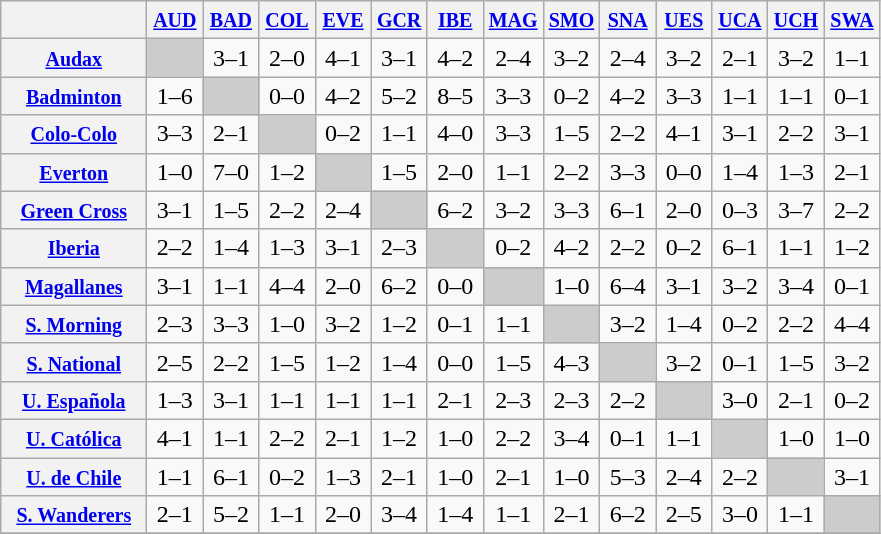<table class="wikitable" style="text-align:center">
<tr>
<th width="90"> </th>
<th width="30"><small><a href='#'>AUD</a></small></th>
<th width="30"><small><a href='#'>BAD</a></small></th>
<th width="30"><small><a href='#'>COL</a></small></th>
<th width="30"><small><a href='#'>EVE</a></small></th>
<th width="30"><small><a href='#'>GCR</a></small></th>
<th width="30"><small><a href='#'>IBE</a></small></th>
<th width="30"><small><a href='#'>MAG</a></small></th>
<th width="30"><small><a href='#'>SMO</a></small></th>
<th width="30"><small><a href='#'>SNA</a></small></th>
<th width="30"><small><a href='#'>UES</a></small></th>
<th width="30"><small><a href='#'>UCA</a></small></th>
<th width="30"><small><a href='#'>UCH</a></small></th>
<th width="30"><small><a href='#'>SWA</a></small></th>
</tr>
<tr>
<th><small><a href='#'>Audax</a></small></th>
<td bgcolor="#CCCCCC"></td>
<td>3–1</td>
<td>2–0</td>
<td>4–1</td>
<td>3–1</td>
<td>4–2</td>
<td>2–4</td>
<td>3–2</td>
<td>2–4</td>
<td>3–2</td>
<td>2–1</td>
<td>3–2</td>
<td>1–1</td>
</tr>
<tr>
<th><small><a href='#'>Badminton</a></small></th>
<td>1–6</td>
<td bgcolor="#CCCCCC"></td>
<td>0–0</td>
<td>4–2</td>
<td>5–2</td>
<td>8–5</td>
<td>3–3</td>
<td>0–2</td>
<td>4–2</td>
<td>3–3</td>
<td>1–1</td>
<td>1–1</td>
<td>0–1</td>
</tr>
<tr>
<th><small><a href='#'>Colo-Colo</a></small></th>
<td>3–3</td>
<td>2–1</td>
<td bgcolor="#CCCCCC"></td>
<td>0–2</td>
<td>1–1</td>
<td>4–0</td>
<td>3–3</td>
<td>1–5</td>
<td>2–2</td>
<td>4–1</td>
<td>3–1</td>
<td>2–2</td>
<td>3–1</td>
</tr>
<tr>
<th><small><a href='#'>Everton</a></small></th>
<td>1–0</td>
<td>7–0</td>
<td>1–2</td>
<td bgcolor="#CCCCCC"></td>
<td>1–5</td>
<td>2–0</td>
<td>1–1</td>
<td>2–2</td>
<td>3–3</td>
<td>0–0</td>
<td>1–4</td>
<td>1–3</td>
<td>2–1</td>
</tr>
<tr>
<th><small><a href='#'>Green Cross</a></small></th>
<td>3–1</td>
<td>1–5</td>
<td>2–2</td>
<td>2–4</td>
<td bgcolor="#CCCCCC"></td>
<td>6–2</td>
<td>3–2</td>
<td>3–3</td>
<td>6–1</td>
<td>2–0</td>
<td>0–3</td>
<td>3–7</td>
<td>2–2</td>
</tr>
<tr>
<th><small><a href='#'>Iberia</a></small></th>
<td>2–2</td>
<td>1–4</td>
<td>1–3</td>
<td>3–1</td>
<td>2–3</td>
<td bgcolor="#CCCCCC"></td>
<td>0–2</td>
<td>4–2</td>
<td>2–2</td>
<td>0–2</td>
<td>6–1</td>
<td>1–1</td>
<td>1–2</td>
</tr>
<tr>
<th><small><a href='#'>Magallanes</a></small></th>
<td>3–1</td>
<td>1–1</td>
<td>4–4</td>
<td>2–0</td>
<td>6–2</td>
<td>0–0</td>
<td bgcolor="#CCCCCC"></td>
<td>1–0</td>
<td>6–4</td>
<td>3–1</td>
<td>3–2</td>
<td>3–4</td>
<td>0–1</td>
</tr>
<tr>
<th><small><a href='#'>S. Morning</a></small></th>
<td>2–3</td>
<td>3–3</td>
<td>1–0</td>
<td>3–2</td>
<td>1–2</td>
<td>0–1</td>
<td>1–1</td>
<td bgcolor="#CCCCCC"></td>
<td>3–2</td>
<td>1–4</td>
<td>0–2</td>
<td>2–2</td>
<td>4–4</td>
</tr>
<tr>
<th><small><a href='#'>S. National</a></small></th>
<td>2–5</td>
<td>2–2</td>
<td>1–5</td>
<td>1–2</td>
<td>1–4</td>
<td>0–0</td>
<td>1–5</td>
<td>4–3</td>
<td bgcolor="#CCCCCC"></td>
<td>3–2</td>
<td>0–1</td>
<td>1–5</td>
<td>3–2</td>
</tr>
<tr>
<th><small><a href='#'>U. Española</a></small></th>
<td>1–3</td>
<td>3–1</td>
<td>1–1</td>
<td>1–1</td>
<td>1–1</td>
<td>2–1</td>
<td>2–3</td>
<td>2–3</td>
<td>2–2</td>
<td bgcolor="#CCCCCC"></td>
<td>3–0</td>
<td>2–1</td>
<td>0–2</td>
</tr>
<tr>
<th><small><a href='#'>U. Católica</a></small></th>
<td>4–1</td>
<td>1–1</td>
<td>2–2</td>
<td>2–1</td>
<td>1–2</td>
<td>1–0</td>
<td>2–2</td>
<td>3–4</td>
<td>0–1</td>
<td>1–1</td>
<td bgcolor="#CCCCCC"></td>
<td>1–0</td>
<td>1–0</td>
</tr>
<tr>
<th><small><a href='#'>U. de Chile</a></small></th>
<td>1–1</td>
<td>6–1</td>
<td>0–2</td>
<td>1–3</td>
<td>2–1</td>
<td>1–0</td>
<td>2–1</td>
<td>1–0</td>
<td>5–3</td>
<td>2–4</td>
<td>2–2</td>
<td bgcolor="#CCCCCC"></td>
<td>3–1</td>
</tr>
<tr>
<th><small><a href='#'>S. Wanderers</a></small></th>
<td>2–1</td>
<td>5–2</td>
<td>1–1</td>
<td>2–0</td>
<td>3–4</td>
<td>1–4</td>
<td>1–1</td>
<td>2–1</td>
<td>6–2</td>
<td>2–5</td>
<td>3–0</td>
<td>1–1</td>
<td bgcolor="#CCCCCC"></td>
</tr>
<tr>
</tr>
</table>
